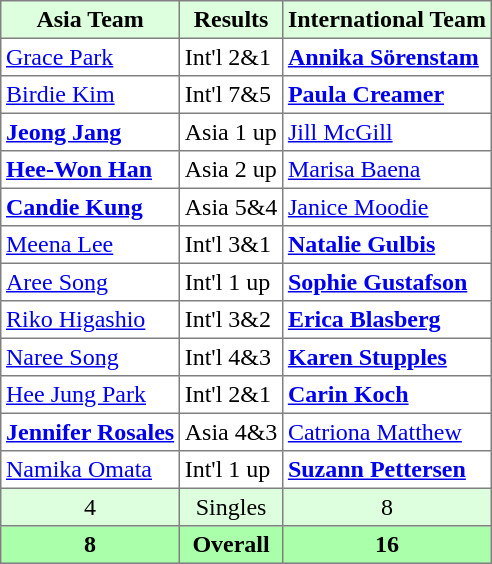<table border="1" cellpadding="3" style="border-collapse: collapse;">
<tr style="background:#ddffdd;">
<th>Asia Team</th>
<th>Results</th>
<th>International Team</th>
</tr>
<tr>
<td><a href='#'>Grace Park</a></td>
<td>Int'l 2&1</td>
<td><strong><a href='#'>Annika Sörenstam</a></strong></td>
</tr>
<tr>
<td><a href='#'>Birdie Kim</a></td>
<td>Int'l 7&5</td>
<td><strong><a href='#'>Paula Creamer</a></strong></td>
</tr>
<tr>
<td><strong><a href='#'>Jeong Jang</a></strong></td>
<td>Asia 1 up</td>
<td><a href='#'>Jill McGill</a></td>
</tr>
<tr>
<td><strong><a href='#'>Hee-Won Han</a></strong></td>
<td>Asia 2 up</td>
<td><a href='#'>Marisa Baena</a></td>
</tr>
<tr>
<td><strong><a href='#'>Candie Kung</a></strong></td>
<td>Asia 5&4</td>
<td><a href='#'>Janice Moodie</a></td>
</tr>
<tr>
<td><a href='#'>Meena Lee</a></td>
<td>Int'l 3&1</td>
<td><strong><a href='#'>Natalie Gulbis</a></strong></td>
</tr>
<tr>
<td><a href='#'>Aree Song</a></td>
<td>Int'l 1 up</td>
<td><strong><a href='#'>Sophie Gustafson</a></strong></td>
</tr>
<tr>
<td><a href='#'>Riko Higashio</a></td>
<td>Int'l 3&2</td>
<td><strong><a href='#'>Erica Blasberg</a></strong></td>
</tr>
<tr>
<td><a href='#'>Naree Song</a></td>
<td>Int'l 4&3</td>
<td><strong><a href='#'>Karen Stupples</a></strong></td>
</tr>
<tr>
<td><a href='#'>Hee Jung Park</a></td>
<td>Int'l 2&1</td>
<td><strong><a href='#'>Carin Koch</a></strong></td>
</tr>
<tr>
<td><strong><a href='#'>Jennifer Rosales</a></strong></td>
<td>Asia 4&3</td>
<td><a href='#'>Catriona Matthew</a></td>
</tr>
<tr>
<td><a href='#'>Namika Omata</a></td>
<td>Int'l 1 up</td>
<td><strong><a href='#'>Suzann Pettersen</a></strong></td>
</tr>
<tr style="background:#ddffdd;">
<td align="center">4</td>
<td align="center">Singles</td>
<td align="center">8</td>
</tr>
<tr style="background:#aaffaa;">
<th>8</th>
<th>Overall</th>
<th>16</th>
</tr>
</table>
